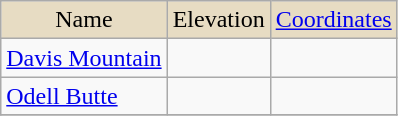<table class=wikitable>
<tr align="center" bgcolor="#e7dcc3">
<td>Name</td>
<td>Elevation</td>
<td><a href='#'>Coordinates</a></td>
</tr>
<tr align="right">
<td align="left"><a href='#'>Davis Mountain</a></td>
<td></td>
<td></td>
</tr>
<tr align="right">
<td align="left"><a href='#'>Odell Butte</a></td>
<td></td>
<td></td>
</tr>
<tr align="right">
</tr>
</table>
